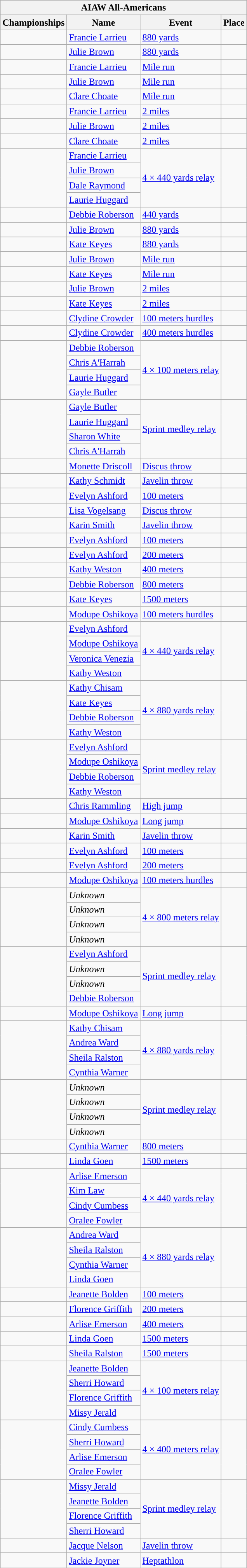<table class="wikitable sortable">
<tr>
<th colspan="4">AIAW All-Americans</th>
</tr>
<tr>
<th scope="col">Championships</th>
<th scope="col">Name</th>
<th scope="col">Event</th>
<th scope="col">Place</th>
</tr>
<tr>
<td></td>
<td><a href='#'>Francie Larrieu</a></td>
<td><a href='#'>880 yards</a></td>
<td></td>
</tr>
<tr>
<td></td>
<td><a href='#'>Julie Brown</a></td>
<td><a href='#'>880 yards</a></td>
<td></td>
</tr>
<tr>
<td></td>
<td><a href='#'>Francie Larrieu</a></td>
<td><a href='#'>Mile run</a></td>
<td></td>
</tr>
<tr>
<td></td>
<td><a href='#'>Julie Brown</a></td>
<td><a href='#'>Mile run</a></td>
<td></td>
</tr>
<tr>
<td></td>
<td><a href='#'>Clare Choate</a></td>
<td><a href='#'>Mile run</a></td>
<td></td>
</tr>
<tr>
<td></td>
<td><a href='#'>Francie Larrieu</a></td>
<td><a href='#'>2 miles</a></td>
<td></td>
</tr>
<tr>
<td></td>
<td><a href='#'>Julie Brown</a></td>
<td><a href='#'>2 miles</a></td>
<td></td>
</tr>
<tr>
<td></td>
<td><a href='#'>Clare Choate</a></td>
<td><a href='#'>2 miles</a></td>
<td></td>
</tr>
<tr>
<td rowspan=4></td>
<td><a href='#'>Francie Larrieu</a></td>
<td rowspan=4><a href='#'>4 × 440 yards relay</a></td>
<td rowspan=4></td>
</tr>
<tr>
<td><a href='#'>Julie Brown</a></td>
</tr>
<tr>
<td><a href='#'>Dale Raymond</a></td>
</tr>
<tr>
<td><a href='#'>Laurie Huggard</a></td>
</tr>
<tr>
<td></td>
<td><a href='#'>Debbie Roberson</a></td>
<td><a href='#'>440 yards</a></td>
<td></td>
</tr>
<tr>
<td></td>
<td><a href='#'>Julie Brown</a></td>
<td><a href='#'>880 yards</a></td>
<td></td>
</tr>
<tr>
<td></td>
<td><a href='#'>Kate Keyes</a></td>
<td><a href='#'>880 yards</a></td>
<td></td>
</tr>
<tr>
<td></td>
<td><a href='#'>Julie Brown</a></td>
<td><a href='#'>Mile run</a></td>
<td></td>
</tr>
<tr>
<td></td>
<td><a href='#'>Kate Keyes</a></td>
<td><a href='#'>Mile run</a></td>
<td></td>
</tr>
<tr>
<td></td>
<td><a href='#'>Julie Brown</a></td>
<td><a href='#'>2 miles</a></td>
<td></td>
</tr>
<tr>
<td></td>
<td><a href='#'>Kate Keyes</a></td>
<td><a href='#'>2 miles</a></td>
<td></td>
</tr>
<tr>
<td></td>
<td><a href='#'>Clydine Crowder</a></td>
<td><a href='#'>100 meters hurdles</a></td>
<td></td>
</tr>
<tr>
<td></td>
<td><a href='#'>Clydine Crowder</a></td>
<td><a href='#'>400 meters hurdles</a></td>
<td></td>
</tr>
<tr>
<td rowspan=4></td>
<td><a href='#'>Debbie Roberson</a></td>
<td rowspan=4><a href='#'>4 × 100 meters relay</a></td>
<td rowspan=4></td>
</tr>
<tr>
<td><a href='#'>Chris A'Harrah</a></td>
</tr>
<tr>
<td><a href='#'>Laurie Huggard</a></td>
</tr>
<tr>
<td><a href='#'>Gayle Butler</a></td>
</tr>
<tr>
<td rowspan=4></td>
<td><a href='#'>Gayle Butler</a></td>
<td rowspan=4><a href='#'>Sprint medley relay</a></td>
<td rowspan=4></td>
</tr>
<tr>
<td><a href='#'>Laurie Huggard</a></td>
</tr>
<tr>
<td><a href='#'>Sharon White</a></td>
</tr>
<tr>
<td><a href='#'>Chris A'Harrah</a></td>
</tr>
<tr>
<td></td>
<td><a href='#'>Monette Driscoll</a></td>
<td><a href='#'>Discus throw</a></td>
<td></td>
</tr>
<tr>
<td></td>
<td><a href='#'>Kathy Schmidt</a></td>
<td><a href='#'>Javelin throw</a></td>
<td></td>
</tr>
<tr>
<td></td>
<td><a href='#'>Evelyn Ashford</a></td>
<td><a href='#'>100 meters</a></td>
<td></td>
</tr>
<tr>
<td></td>
<td><a href='#'>Lisa Vogelsang</a></td>
<td><a href='#'>Discus throw</a></td>
<td></td>
</tr>
<tr>
<td></td>
<td><a href='#'>Karin Smith</a></td>
<td><a href='#'>Javelin throw</a></td>
<td></td>
</tr>
<tr>
<td></td>
<td><a href='#'>Evelyn Ashford</a></td>
<td><a href='#'>100 meters</a></td>
<td></td>
</tr>
<tr>
<td></td>
<td><a href='#'>Evelyn Ashford</a></td>
<td><a href='#'>200 meters</a></td>
<td></td>
</tr>
<tr>
<td></td>
<td><a href='#'>Kathy Weston</a></td>
<td><a href='#'>400 meters</a></td>
<td></td>
</tr>
<tr>
<td></td>
<td><a href='#'>Debbie Roberson</a></td>
<td><a href='#'>800 meters</a></td>
<td></td>
</tr>
<tr>
<td></td>
<td><a href='#'>Kate Keyes</a></td>
<td><a href='#'>1500 meters</a></td>
<td></td>
</tr>
<tr>
<td></td>
<td><a href='#'>Modupe Oshikoya</a></td>
<td><a href='#'>100 meters hurdles</a></td>
<td></td>
</tr>
<tr>
<td rowspan=4></td>
<td><a href='#'>Evelyn Ashford</a></td>
<td rowspan=4><a href='#'>4 × 440 yards relay</a></td>
<td rowspan=4></td>
</tr>
<tr>
<td><a href='#'>Modupe Oshikoya</a></td>
</tr>
<tr>
<td><a href='#'>Veronica Venezia</a></td>
</tr>
<tr>
<td><a href='#'>Kathy Weston</a></td>
</tr>
<tr>
<td rowspan=4></td>
<td><a href='#'>Kathy Chisam</a></td>
<td rowspan=4><a href='#'>4 × 880 yards relay</a></td>
<td rowspan=4></td>
</tr>
<tr>
<td><a href='#'>Kate Keyes</a></td>
</tr>
<tr>
<td><a href='#'>Debbie Roberson</a></td>
</tr>
<tr>
<td><a href='#'>Kathy Weston</a></td>
</tr>
<tr>
<td rowspan=4></td>
<td><a href='#'>Evelyn Ashford</a></td>
<td rowspan=4><a href='#'>Sprint medley relay</a></td>
<td rowspan=4></td>
</tr>
<tr>
<td><a href='#'>Modupe Oshikoya</a></td>
</tr>
<tr>
<td><a href='#'>Debbie Roberson</a></td>
</tr>
<tr>
<td><a href='#'>Kathy Weston</a></td>
</tr>
<tr>
<td></td>
<td><a href='#'>Chris Rammling</a></td>
<td><a href='#'>High jump</a></td>
<td></td>
</tr>
<tr>
<td></td>
<td><a href='#'>Modupe Oshikoya</a></td>
<td><a href='#'>Long jump</a></td>
<td></td>
</tr>
<tr>
<td></td>
<td><a href='#'>Karin Smith</a></td>
<td><a href='#'>Javelin throw</a></td>
<td></td>
</tr>
<tr>
<td></td>
<td><a href='#'>Evelyn Ashford</a></td>
<td><a href='#'>100 meters</a></td>
<td></td>
</tr>
<tr>
<td></td>
<td><a href='#'>Evelyn Ashford</a></td>
<td><a href='#'>200 meters</a></td>
<td></td>
</tr>
<tr>
<td></td>
<td><a href='#'>Modupe Oshikoya</a></td>
<td><a href='#'>100 meters hurdles</a></td>
<td></td>
</tr>
<tr>
<td rowspan=4></td>
<td><em>Unknown</em></td>
<td rowspan=4><a href='#'>4 × 800 meters relay</a></td>
<td rowspan=4></td>
</tr>
<tr>
<td><em>Unknown</em></td>
</tr>
<tr>
<td><em>Unknown</em></td>
</tr>
<tr>
<td><em>Unknown</em></td>
</tr>
<tr>
<td rowspan=4></td>
<td><a href='#'>Evelyn Ashford</a></td>
<td rowspan=4><a href='#'>Sprint medley relay</a></td>
<td rowspan=4></td>
</tr>
<tr>
<td><em>Unknown</em></td>
</tr>
<tr>
<td><em>Unknown</em></td>
</tr>
<tr>
<td><a href='#'>Debbie Roberson</a></td>
</tr>
<tr>
<td></td>
<td><a href='#'>Modupe Oshikoya</a></td>
<td><a href='#'>Long jump</a></td>
<td></td>
</tr>
<tr>
<td rowspan=4></td>
<td><a href='#'>Kathy Chisam</a></td>
<td rowspan=4><a href='#'>4 × 880 yards relay</a></td>
<td rowspan=4></td>
</tr>
<tr>
<td><a href='#'>Andrea Ward</a></td>
</tr>
<tr>
<td><a href='#'>Sheila Ralston</a></td>
</tr>
<tr>
<td><a href='#'>Cynthia Warner</a></td>
</tr>
<tr>
<td rowspan=4></td>
<td><em>Unknown</em></td>
<td rowspan=4><a href='#'>Sprint medley relay</a></td>
<td rowspan=4></td>
</tr>
<tr>
<td><em>Unknown</em></td>
</tr>
<tr>
<td><em>Unknown</em></td>
</tr>
<tr>
<td><em>Unknown</em></td>
</tr>
<tr>
<td></td>
<td><a href='#'>Cynthia Warner</a></td>
<td><a href='#'>800 meters</a></td>
<td></td>
</tr>
<tr>
<td></td>
<td><a href='#'>Linda Goen</a></td>
<td><a href='#'>1500 meters</a></td>
<td></td>
</tr>
<tr>
<td rowspan=4></td>
<td><a href='#'>Arlise Emerson</a></td>
<td rowspan=4><a href='#'>4 × 440 yards relay</a></td>
<td rowspan=4></td>
</tr>
<tr>
<td><a href='#'>Kim Law</a></td>
</tr>
<tr>
<td><a href='#'>Cindy Cumbess</a></td>
</tr>
<tr>
<td><a href='#'>Oralee Fowler</a></td>
</tr>
<tr>
<td rowspan=4></td>
<td><a href='#'>Andrea Ward</a></td>
<td rowspan=4><a href='#'>4 × 880 yards relay</a></td>
<td rowspan=4></td>
</tr>
<tr>
<td><a href='#'>Sheila Ralston</a></td>
</tr>
<tr>
<td><a href='#'>Cynthia Warner</a></td>
</tr>
<tr>
<td><a href='#'>Linda Goen</a></td>
</tr>
<tr>
<td></td>
<td><a href='#'>Jeanette Bolden</a></td>
<td><a href='#'>100 meters</a></td>
<td></td>
</tr>
<tr>
<td></td>
<td><a href='#'>Florence Griffith</a></td>
<td><a href='#'>200 meters</a></td>
<td></td>
</tr>
<tr>
<td></td>
<td><a href='#'>Arlise Emerson</a></td>
<td><a href='#'>400 meters</a></td>
<td></td>
</tr>
<tr>
<td></td>
<td><a href='#'>Linda Goen</a></td>
<td><a href='#'>1500 meters</a></td>
<td></td>
</tr>
<tr>
<td></td>
<td><a href='#'>Sheila Ralston</a></td>
<td><a href='#'>1500 meters</a></td>
<td></td>
</tr>
<tr>
<td rowspan=4></td>
<td><a href='#'>Jeanette Bolden</a></td>
<td rowspan=4><a href='#'>4 × 100 meters relay</a></td>
<td rowspan=4></td>
</tr>
<tr>
<td><a href='#'>Sherri Howard</a></td>
</tr>
<tr>
<td><a href='#'>Florence Griffith</a></td>
</tr>
<tr>
<td><a href='#'>Missy Jerald</a></td>
</tr>
<tr>
<td rowspan=4></td>
<td><a href='#'>Cindy Cumbess</a></td>
<td rowspan=4><a href='#'>4 × 400 meters relay</a></td>
<td rowspan=4></td>
</tr>
<tr>
<td><a href='#'>Sherri Howard</a></td>
</tr>
<tr>
<td><a href='#'>Arlise Emerson</a></td>
</tr>
<tr>
<td><a href='#'>Oralee Fowler</a></td>
</tr>
<tr>
<td rowspan=4></td>
<td><a href='#'>Missy Jerald</a></td>
<td rowspan=4><a href='#'>Sprint medley relay</a></td>
<td rowspan=4></td>
</tr>
<tr>
<td><a href='#'>Jeanette Bolden</a></td>
</tr>
<tr>
<td><a href='#'>Florence Griffith</a></td>
</tr>
<tr>
<td><a href='#'>Sherri Howard</a></td>
</tr>
<tr>
<td></td>
<td><a href='#'>Jacque Nelson</a></td>
<td><a href='#'>Javelin throw</a></td>
<td></td>
</tr>
<tr>
<td></td>
<td><a href='#'>Jackie Joyner</a></td>
<td><a href='#'>Heptathlon</a></td>
<td></td>
</tr>
</table>
